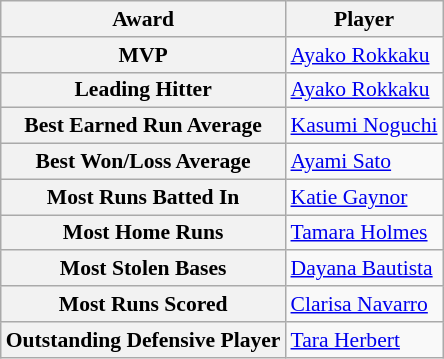<table class="wikitable" style="border-collapse:collapse; font-size:90%;">
<tr>
<th>Award</th>
<th>Player</th>
</tr>
<tr>
<th>MVP</th>
<td> <a href='#'>Ayako Rokkaku</a></td>
</tr>
<tr>
<th>Leading Hitter</th>
<td> <a href='#'>Ayako Rokkaku</a></td>
</tr>
<tr>
<th>Best Earned Run Average</th>
<td> <a href='#'>Kasumi Noguchi</a></td>
</tr>
<tr>
<th>Best Won/Loss Average</th>
<td> <a href='#'>Ayami Sato</a></td>
</tr>
<tr>
<th>Most Runs Batted In</th>
<td> <a href='#'>Katie Gaynor</a></td>
</tr>
<tr>
<th>Most Home Runs</th>
<td> <a href='#'>Tamara Holmes</a></td>
</tr>
<tr>
<th>Most Stolen Bases</th>
<td> <a href='#'>Dayana Bautista</a></td>
</tr>
<tr>
<th>Most Runs Scored</th>
<td> <a href='#'>Clarisa Navarro</a></td>
</tr>
<tr>
<th>Outstanding Defensive Player</th>
<td> <a href='#'>Tara Herbert</a></td>
</tr>
</table>
